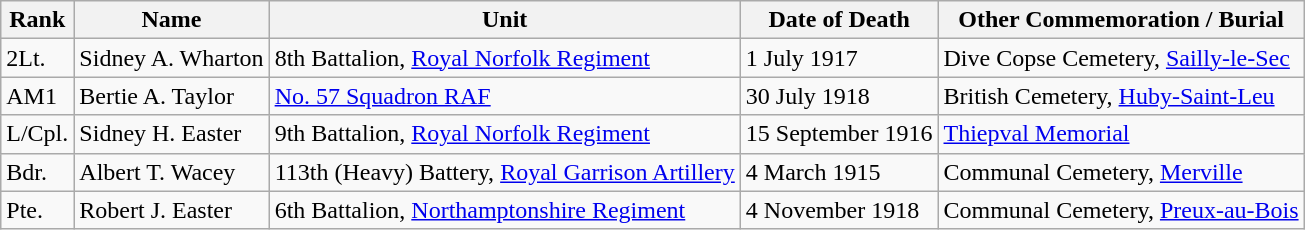<table class="wikitable">
<tr>
<th>Rank</th>
<th>Name</th>
<th>Unit</th>
<th>Date of Death</th>
<th>Other Commemoration / Burial</th>
</tr>
<tr>
<td>2Lt.</td>
<td>Sidney A. Wharton</td>
<td>8th Battalion, <a href='#'>Royal Norfolk Regiment</a></td>
<td>1 July 1917</td>
<td>Dive Copse Cemetery, <a href='#'>Sailly-le-Sec</a></td>
</tr>
<tr>
<td>AM1</td>
<td>Bertie A. Taylor</td>
<td><a href='#'>No. 57 Squadron RAF</a></td>
<td>30 July 1918</td>
<td>British Cemetery, <a href='#'>Huby-Saint-Leu</a></td>
</tr>
<tr>
<td>L/Cpl.</td>
<td>Sidney H. Easter</td>
<td>9th Battalion, <a href='#'>Royal Norfolk Regiment</a></td>
<td>15 September 1916</td>
<td><a href='#'>Thiepval Memorial</a></td>
</tr>
<tr>
<td>Bdr.</td>
<td>Albert T. Wacey</td>
<td>113th (Heavy) Battery, <a href='#'>Royal Garrison Artillery</a></td>
<td>4 March 1915</td>
<td>Communal Cemetery, <a href='#'>Merville</a></td>
</tr>
<tr>
<td>Pte.</td>
<td>Robert J. Easter</td>
<td>6th Battalion, <a href='#'>Northamptonshire Regiment</a></td>
<td>4 November 1918</td>
<td>Communal Cemetery, <a href='#'>Preux-au-Bois</a></td>
</tr>
</table>
